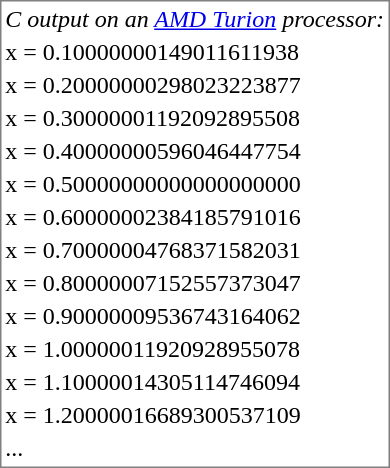<table style="float:right; border: 1px solid grey;">
<tr>
<td><em>C output on an <a href='#'>AMD Turion</a> processor:</em></td>
</tr>
<tr>
<td>x = 0.10000000149011611938</td>
</tr>
<tr>
<td>x = 0.20000000298023223877</td>
</tr>
<tr>
<td>x = 0.30000001192092895508</td>
</tr>
<tr>
<td>x = 0.40000000596046447754</td>
</tr>
<tr>
<td>x = 0.50000000000000000000</td>
</tr>
<tr>
<td>x = 0.60000002384185791016</td>
</tr>
<tr>
<td>x = 0.70000004768371582031</td>
</tr>
<tr>
<td>x = 0.80000007152557373047</td>
</tr>
<tr>
<td>x = 0.90000009536743164062</td>
</tr>
<tr>
<td>x = 1.00000011920928955078</td>
</tr>
<tr>
<td>x = 1.10000014305114746094</td>
</tr>
<tr>
<td>x = 1.20000016689300537109</td>
</tr>
<tr>
<td>...</td>
</tr>
</table>
